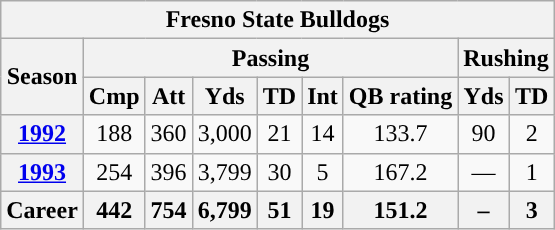<table class="wikitable" style="text-align:center;">
<tr>
<th colspan="11">Fresno State Bulldogs</th>
</tr>
<tr>
<th rowspan="2">Season</th>
<th colspan="6">Passing</th>
<th colspan="2">Rushing</th>
</tr>
<tr>
<th>Cmp</th>
<th>Att</th>
<th>Yds</th>
<th>TD</th>
<th>Int</th>
<th>QB rating</th>
<th>Yds</th>
<th>TD</th>
</tr>
<tr>
<th><a href='#'>1992</a></th>
<td>188</td>
<td>360</td>
<td>3,000</td>
<td>21</td>
<td>14</td>
<td>133.7</td>
<td>90</td>
<td>2</td>
</tr>
<tr>
<th><a href='#'>1993</a></th>
<td>254</td>
<td>396</td>
<td>3,799</td>
<td>30</td>
<td>5</td>
<td>167.2</td>
<td>—</td>
<td>1</td>
</tr>
<tr>
<th>Career</th>
<th>442</th>
<th>754</th>
<th>6,799</th>
<th>51</th>
<th>19</th>
<th>151.2</th>
<th>–</th>
<th>3</th>
</tr>
</table>
